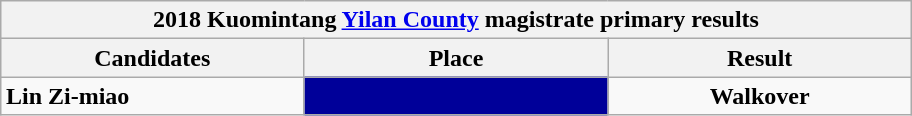<table class="wikitable collapsible" style="margin:1em auto;">
<tr>
<th colspan="6" width=600>2018 Kuomintang <a href='#'>Yilan County</a> magistrate primary results</th>
</tr>
<tr>
<th width=80>Candidates</th>
<th width=80>Place</th>
<th width=80>Result</th>
</tr>
<tr>
<td><strong>Lin Zi-miao</strong></td>
<td style="background: #000099; text-align:center"><strong></strong></td>
<td style="text-align:center"><strong>Walkover</strong></td>
</tr>
</table>
